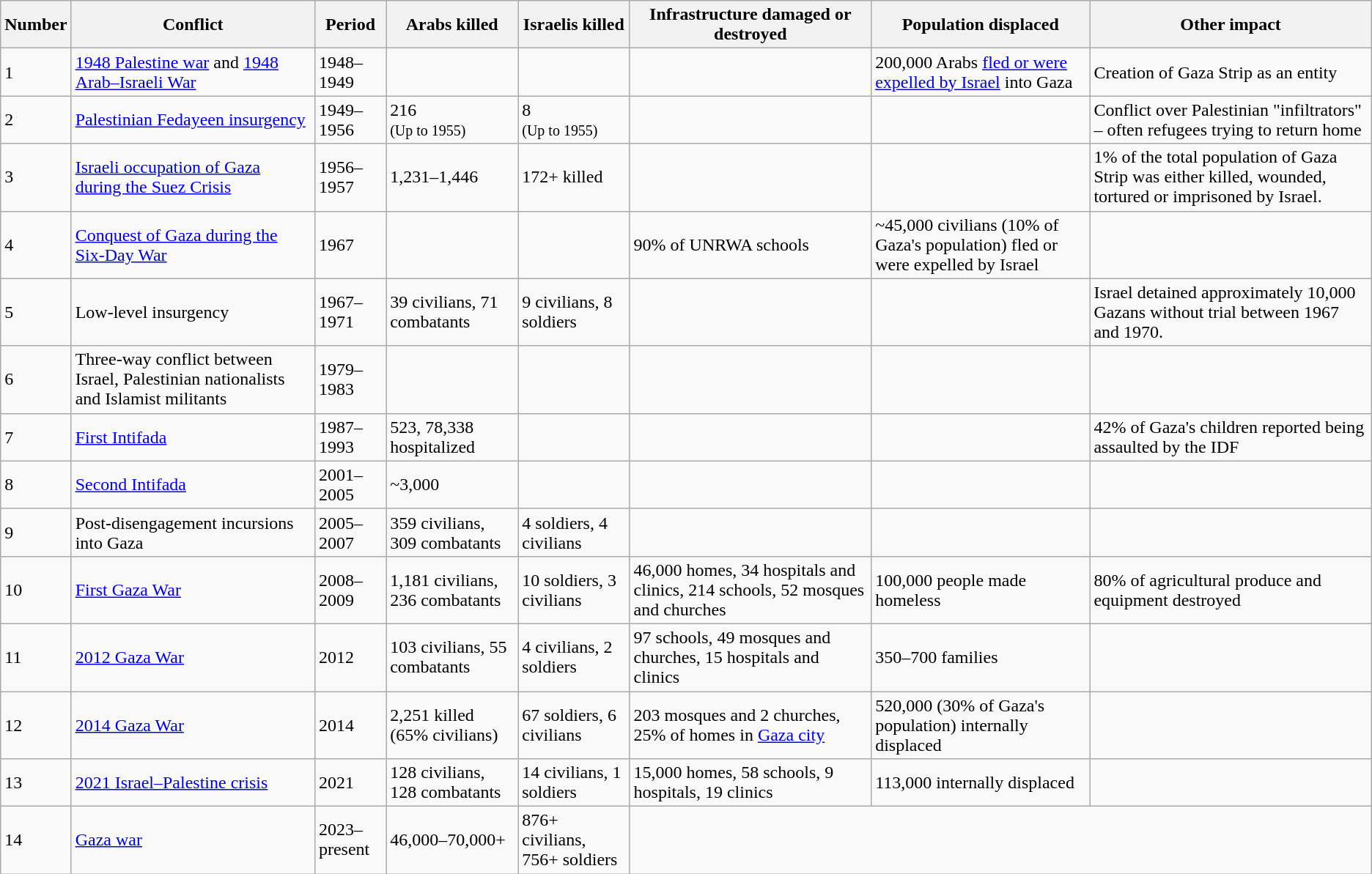<table class="wikitable">
<tr>
<th>Number</th>
<th>Conflict</th>
<th>Period</th>
<th>Arabs killed</th>
<th>Israelis killed</th>
<th>Infrastructure damaged or destroyed</th>
<th>Population displaced</th>
<th>Other impact</th>
</tr>
<tr>
<td>1</td>
<td><a href='#'>1948 Palestine war</a> and <a href='#'>1948 Arab–Israeli War</a></td>
<td>1948–1949</td>
<td></td>
<td></td>
<td></td>
<td>200,000 Arabs <a href='#'>fled or were expelled by Israel</a> into Gaza</td>
<td>Creation of Gaza Strip as an entity</td>
</tr>
<tr>
<td>2</td>
<td><a href='#'>Palestinian Fedayeen insurgency</a></td>
<td>1949–1956</td>
<td>216<br><small>(Up to 1955)</small></td>
<td>8<br><small>(Up to 1955)</small></td>
<td></td>
<td></td>
<td>Conflict over Palestinian "infiltrators" – often refugees trying to return home</td>
</tr>
<tr>
<td>3</td>
<td><a href='#'>Israeli occupation of Gaza during the Suez Crisis</a></td>
<td>1956–1957</td>
<td>1,231–1,446</td>
<td>172+ killed</td>
<td></td>
<td></td>
<td>1% of the total population of Gaza Strip was either killed, wounded, tortured or imprisoned by Israel.</td>
</tr>
<tr>
<td>4</td>
<td><a href='#'>Conquest of Gaza during the Six-Day War</a></td>
<td>1967</td>
<td></td>
<td></td>
<td>90% of UNRWA schools</td>
<td>~45,000 civilians (10% of Gaza's population) fled or were expelled by Israel</td>
<td></td>
</tr>
<tr>
<td>5</td>
<td>Low-level insurgency</td>
<td>1967–1971</td>
<td>39 civilians, 71 combatants</td>
<td>9 civilians, 8 soldiers</td>
<td></td>
<td></td>
<td>Israel detained approximately 10,000 Gazans without trial between 1967 and 1970.</td>
</tr>
<tr>
<td>6</td>
<td>Three-way conflict between Israel, Palestinian nationalists and Islamist militants </td>
<td>1979–1983 </td>
<td></td>
<td></td>
<td></td>
<td></td>
<td></td>
</tr>
<tr>
<td>7</td>
<td><a href='#'>First Intifada</a></td>
<td>1987–1993</td>
<td>523, 78,338 hospitalized</td>
<td></td>
<td></td>
<td></td>
<td>42% of Gaza's children reported being assaulted by the IDF</td>
</tr>
<tr>
<td>8</td>
<td><a href='#'>Second Intifada</a></td>
<td>2001–2005</td>
<td>~3,000</td>
<td></td>
<td></td>
<td></td>
<td></td>
</tr>
<tr>
<td>9</td>
<td>Post-disengagement incursions into Gaza</td>
<td>2005–2007</td>
<td>359 civilians, 309 combatants</td>
<td>4 soldiers, 4 civilians</td>
<td></td>
<td></td>
<td></td>
</tr>
<tr>
<td>10</td>
<td><a href='#'>First Gaza War</a></td>
<td>2008–2009</td>
<td>1,181 civilians, 236 combatants</td>
<td>10 soldiers, 3 civilians</td>
<td>46,000 homes, 34 hospitals and clinics, 214 schools, 52 mosques and churches</td>
<td>100,000 people made homeless</td>
<td>80% of agricultural produce and equipment destroyed</td>
</tr>
<tr>
<td>11</td>
<td><a href='#'>2012 Gaza War</a></td>
<td>2012</td>
<td>103 civilians, 55 combatants</td>
<td>4 civilians, 2 soldiers</td>
<td>97 schools, 49 mosques and churches, 15 hospitals and clinics</td>
<td>350–700 families</td>
<td></td>
</tr>
<tr>
<td>12</td>
<td><a href='#'>2014 Gaza War</a></td>
<td>2014</td>
<td>2,251 killed (65% civilians)</td>
<td>67 soldiers, 6 civilians</td>
<td>203 mosques and 2 churches,<br> 25% of homes in <a href='#'>Gaza city</a></td>
<td>520,000 (30% of Gaza's population) internally displaced</td>
<td></td>
</tr>
<tr>
<td>13</td>
<td><a href='#'>2021 Israel–Palestine crisis</a></td>
<td>2021</td>
<td>128 civilians, 128 combatants</td>
<td>14 civilians, 1 soldiers</td>
<td>15,000 homes, 58 schools, 9 hospitals, 19 clinics</td>
<td>113,000 internally displaced</td>
<td></td>
</tr>
<tr>
<td>14</td>
<td><a href='#'>Gaza war</a></td>
<td>2023–present</td>
<td>46,000–70,000+</td>
<td>876+ civilians, 756+ soldiers</td>
</tr>
</table>
